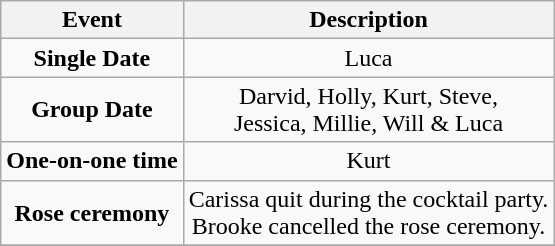<table class="wikitable sortable" style="text-align:center;">
<tr>
<th>Event</th>
<th>Description</th>
</tr>
<tr>
<td><strong>Single Date</strong></td>
<td>Luca</td>
</tr>
<tr>
<td><strong>Group Date</strong></td>
<td>Darvid, Holly, Kurt, Steve,<br>Jessica, Millie, Will & Luca</td>
</tr>
<tr>
<td><strong>One-on-one time</strong></td>
<td>Kurt</td>
</tr>
<tr>
<td><strong>Rose ceremony</strong></td>
<td>Carissa quit during the cocktail party.<br>Brooke cancelled the rose ceremony.</td>
</tr>
<tr>
</tr>
</table>
